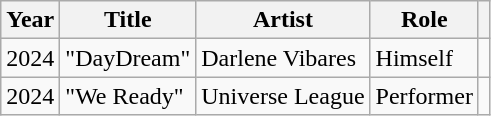<table class="wikitable plainrowheaders sortable">
<tr>
<th scope="col">Year</th>
<th scope="col">Title</th>
<th scope="col">Artist</th>
<th scope="col">Role</th>
<th scope="col" class="unsortable"></th>
</tr>
<tr>
<td>2024</td>
<td>"DayDream"</td>
<td>Darlene Vibares</td>
<td>Himself</td>
<td align="center"></td>
</tr>
<tr>
<td>2024</td>
<td>"We Ready"</td>
<td>Universe League</td>
<td>Performer</td>
<td align="center"></td>
</tr>
</table>
